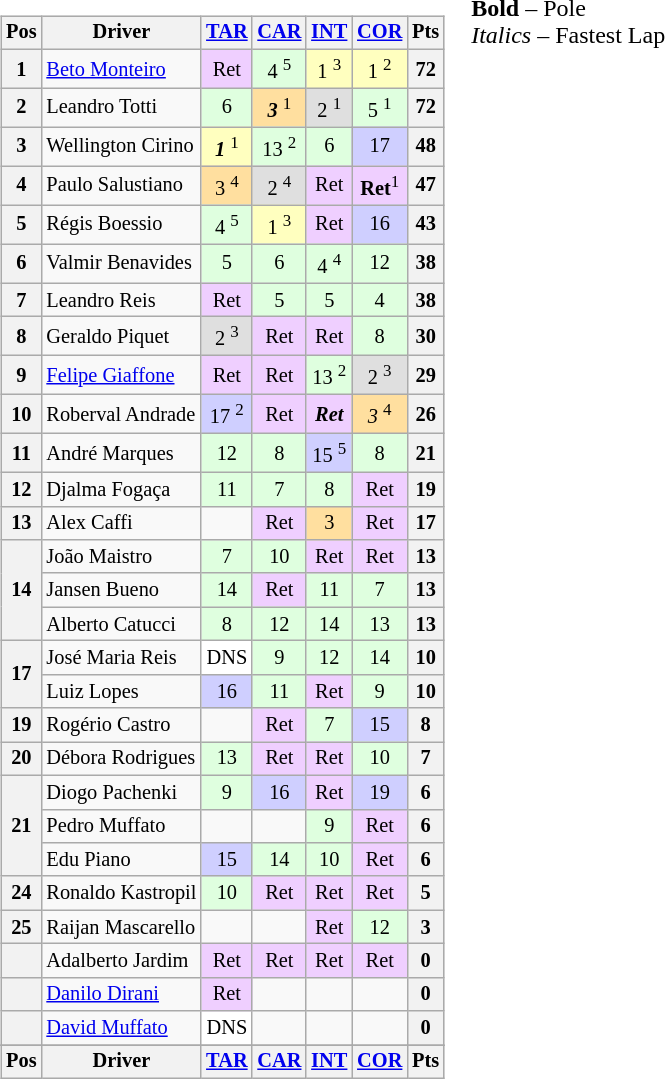<table>
<tr>
<td valign="top"><br><table align="left"| class="wikitable" style="font-size: 85%; text-align: center">
<tr valign="top">
<th valign="middle">Pos</th>
<th valign="middle">Driver</th>
<th><a href='#'>TAR</a></th>
<th><a href='#'>CAR</a></th>
<th><a href='#'>INT</a></th>
<th><a href='#'>COR</a></th>
<th valign="middle">Pts</th>
</tr>
<tr>
<th>1</th>
<td align=left><a href='#'>Beto Monteiro</a></td>
<td style="background:#EFCFFF;">Ret</td>
<td style="background:#DFFFDF;">4 <sup>5</sup></td>
<td style="background:#FFFFBF;">1 <sup>3</sup></td>
<td style="background:#FFFFBF;">1 <sup>2</sup></td>
<th>72</th>
</tr>
<tr>
<th>2</th>
<td align=left>Leandro Totti</td>
<td style="background:#DFFFDF;">6</td>
<td style="background:#FFDF9F;"><strong><em>3</em></strong> <sup>1</sup></td>
<td style="background:#DFDFDF;">2 <sup>1</sup></td>
<td style="background:#DFFFDF;">5 <sup>1</sup></td>
<th>72</th>
</tr>
<tr>
<th>3</th>
<td align=left>Wellington Cirino</td>
<td style="background:#FFFFBF;"><strong><em>1</em></strong> <sup>1</sup></td>
<td style="background:#DFFFDF;">13 <sup>2</sup></td>
<td style="background:#DFFFDF;">6</td>
<td style="background:#CFCFFF;">17</td>
<th>48</th>
</tr>
<tr>
<th>4</th>
<td align=left>Paulo Salustiano</td>
<td style="background:#FFDF9F;">3 <sup>4</sup></td>
<td style="background:#DFDFDF;">2 <sup>4</sup></td>
<td style="background:#EFCFFF;">Ret</td>
<td style="background:#EFCFFF;"><strong>Ret</strong><sup>1</sup></td>
<th>47</th>
</tr>
<tr>
<th>5</th>
<td align=left>Régis Boessio</td>
<td style="background:#DFFFDF;">4 <sup>5</sup></td>
<td style="background:#FFFFBF;">1 <sup>3</sup></td>
<td style="background:#EFCFFF;">Ret</td>
<td style="background:#CFCFFF;">16</td>
<th>43</th>
</tr>
<tr>
<th>6</th>
<td align=left>Valmir Benavides</td>
<td style="background:#DFFFDF;">5</td>
<td style="background:#DFFFDF;">6</td>
<td style="background:#DFFFDF;">4 <sup>4</sup></td>
<td style="background:#DFFFDF;">12</td>
<th>38</th>
</tr>
<tr>
<th>7</th>
<td align=left>Leandro Reis</td>
<td style="background:#EFCFFF;">Ret</td>
<td style="background:#DFFFDF;">5</td>
<td style="background:#DFFFDF;">5</td>
<td style="background:#DFFFDF;">4</td>
<th>38</th>
</tr>
<tr>
<th>8</th>
<td align=left>Geraldo Piquet</td>
<td style="background:#DFDFDF;">2 <sup>3</sup></td>
<td style="background:#EFCFFF;">Ret</td>
<td style="background:#EFCFFF;">Ret</td>
<td style="background:#DFFFDF;">8</td>
<th>30</th>
</tr>
<tr>
<th>9</th>
<td align=left><a href='#'>Felipe Giaffone</a></td>
<td style="background:#EFCFFF;">Ret</td>
<td style="background:#EFCFFF;">Ret</td>
<td style="background:#DFFFDF;">13 <sup>2</sup></td>
<td style="background:#DFDFDF;">2 <sup>3</sup></td>
<th>29</th>
</tr>
<tr>
<th>10</th>
<td align=left>Roberval Andrade</td>
<td style="background:#CFCFFF;">17 <sup>2</sup></td>
<td style="background:#EFCFFF;">Ret</td>
<td style="background:#EFCFFF;"><strong><em>Ret</em></strong></td>
<td style="background:#FFDF9F;"><em>3</em> <sup>4</sup></td>
<th>26</th>
</tr>
<tr>
<th>11</th>
<td align=left>André Marques</td>
<td style="background:#DFFFDF;">12</td>
<td style="background:#DFFFDF;">8</td>
<td style="background:#CFCFFF;">15 <sup>5</sup></td>
<td style="background:#DFFFDF;">8</td>
<th>21</th>
</tr>
<tr>
<th>12</th>
<td align=left>Djalma Fogaça</td>
<td style="background:#DFFFDF;">11</td>
<td style="background:#DFFFDF;">7</td>
<td style="background:#DFFFDF;">8</td>
<td style="background:#EFCFFF;">Ret</td>
<th>19</th>
</tr>
<tr>
<th>13</th>
<td align=left>Alex Caffi</td>
<td></td>
<td style="background:#EFCFFF;">Ret</td>
<td style="background:#FFDF9F;">3</td>
<td style="background:#EFCFFF;">Ret</td>
<th>17</th>
</tr>
<tr>
<th rowspan=3>14</th>
<td align=left>João Maistro</td>
<td style="background:#DFFFDF;">7</td>
<td style="background:#DFFFDF;">10</td>
<td style="background:#EFCFFF;">Ret</td>
<td style="background:#EFCFFF;">Ret</td>
<th>13</th>
</tr>
<tr>
<td align=left>Jansen Bueno</td>
<td style="background:#DFFFDF;">14</td>
<td style="background:#EFCFFF;">Ret</td>
<td style="background:#DFFFDF;">11</td>
<td style="background:#DFFFDF;">7</td>
<th>13</th>
</tr>
<tr>
<td align=left>Alberto Catucci</td>
<td style="background:#DFFFDF;">8</td>
<td style="background:#DFFFDF;">12</td>
<td style="background:#DFFFDF;">14</td>
<td style="background:#DFFFDF;">13</td>
<th>13</th>
</tr>
<tr>
<th rowspan=2>17</th>
<td align=left>José Maria Reis</td>
<td style="background:#FFFFFF;">DNS</td>
<td style="background:#DFFFDF;">9</td>
<td style="background:#DFFFDF;">12</td>
<td style="background:#DFFFDF;">14</td>
<th>10</th>
</tr>
<tr>
<td align=left>Luiz Lopes</td>
<td style="background:#CFCFFF;">16</td>
<td style="background:#DFFFDF;">11</td>
<td style="background:#EFCFFF;">Ret</td>
<td style="background:#DFFFDF;">9</td>
<th>10</th>
</tr>
<tr>
<th>19</th>
<td align=left>Rogério Castro</td>
<td></td>
<td style="background:#EFCFFF;">Ret</td>
<td style="background:#DFFFDF;">7</td>
<td style="background:#CFCFFF;">15</td>
<th>8</th>
</tr>
<tr>
<th>20</th>
<td align=left>Débora Rodrigues</td>
<td style="background:#DFFFDF;">13</td>
<td style="background:#EFCFFF;">Ret</td>
<td style="background:#EFCFFF;">Ret</td>
<td style="background:#DFFFDF;">10</td>
<th>7</th>
</tr>
<tr>
<th rowspan=3>21</th>
<td align=left>Diogo Pachenki</td>
<td style="background:#DFFFDF;">9</td>
<td style="background:#CFCFFF;">16</td>
<td style="background:#EFCFFF;">Ret</td>
<td style="background:#CFCFFF;">19</td>
<th>6</th>
</tr>
<tr>
<td align=left>Pedro Muffato</td>
<td></td>
<td></td>
<td style="background:#DFFFDF;">9</td>
<td style="background:#EFCFFF;">Ret</td>
<th>6</th>
</tr>
<tr>
<td align=left>Edu Piano</td>
<td style="background:#CFCFFF;">15</td>
<td style="background:#DFFFDF;">14</td>
<td style="background:#DFFFDF;">10</td>
<td style="background:#EFCFFF;">Ret</td>
<th>6</th>
</tr>
<tr>
<th>24</th>
<td align=left>Ronaldo Kastropil</td>
<td style="background:#DFFFDF;">10</td>
<td style="background:#EFCFFF;">Ret</td>
<td style="background:#EFCFFF;">Ret</td>
<td style="background:#EFCFFF;">Ret</td>
<th>5</th>
</tr>
<tr>
<th>25</th>
<td align=left>Raijan Mascarello</td>
<td></td>
<td></td>
<td style="background:#EFCFFF;">Ret</td>
<td style="background:#DFFFDF;">12</td>
<th>3</th>
</tr>
<tr>
<th></th>
<td align="left">Adalberto Jardim</td>
<td style="background:#EFCFFF;">Ret</td>
<td style="background:#EFCFFF;">Ret</td>
<td style="background:#EFCFFF;">Ret</td>
<td style="background:#EFCFFF;">Ret</td>
<th>0</th>
</tr>
<tr>
<th></th>
<td align=left><a href='#'>Danilo Dirani</a></td>
<td style="background:#EFCFFF;">Ret</td>
<td></td>
<td></td>
<td></td>
<th>0</th>
</tr>
<tr>
<th></th>
<td align=left><a href='#'>David Muffato</a></td>
<td style="background:#FFFFFF;">DNS</td>
<td></td>
<td></td>
<td></td>
<th>0</th>
</tr>
<tr>
</tr>
<tr valign="top">
<th valign="middle">Pos</th>
<th valign="middle">Driver</th>
<th><a href='#'>TAR</a></th>
<th><a href='#'>CAR</a></th>
<th><a href='#'>INT</a></th>
<th><a href='#'>COR</a></th>
<th valign="middle">Pts</th>
</tr>
</table>
</td>
<td valign="top"><br>
<span><strong>Bold</strong> – Pole<br>
<em>Italics</em> – Fastest Lap</span></td>
</tr>
</table>
